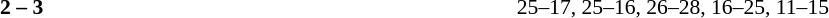<table width=85% cellspacing=1>
<tr>
<th width=20%></th>
<th width=12%></th>
<th width=20%></th>
<th width=33%></th>
</tr>
<tr style=font-size:90%>
<td align=right></td>
<td align=center><strong>2 – 3</strong></td>
<td><strong></strong></td>
<td>25–17, 25–16, 26–28, 16–25, 11–15</td>
</tr>
</table>
